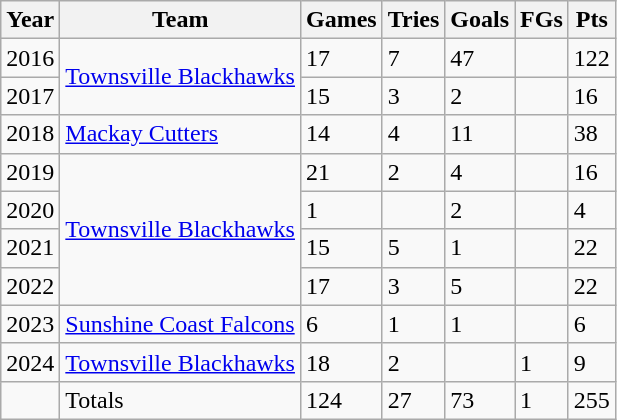<table class="wikitable">
<tr>
<th>Year</th>
<th>Team</th>
<th>Games</th>
<th>Tries</th>
<th>Goals</th>
<th>FGs</th>
<th>Pts</th>
</tr>
<tr>
<td>2016</td>
<td rowspan="2"> <a href='#'>Townsville Blackhawks</a></td>
<td>17</td>
<td>7</td>
<td>47</td>
<td></td>
<td>122</td>
</tr>
<tr>
<td>2017</td>
<td>15</td>
<td>3</td>
<td>2</td>
<td></td>
<td>16</td>
</tr>
<tr>
<td>2018</td>
<td> <a href='#'>Mackay Cutters</a></td>
<td>14</td>
<td>4</td>
<td>11</td>
<td></td>
<td>38</td>
</tr>
<tr>
<td>2019</td>
<td rowspan="4"> <a href='#'>Townsville Blackhawks</a></td>
<td>21</td>
<td>2</td>
<td>4</td>
<td></td>
<td>16</td>
</tr>
<tr>
<td>2020</td>
<td>1</td>
<td></td>
<td>2</td>
<td></td>
<td>4</td>
</tr>
<tr>
<td>2021</td>
<td>15</td>
<td>5</td>
<td>1</td>
<td></td>
<td>22</td>
</tr>
<tr>
<td>2022</td>
<td>17</td>
<td>3</td>
<td>5</td>
<td></td>
<td>22</td>
</tr>
<tr>
<td>2023</td>
<td> <a href='#'>Sunshine Coast Falcons</a></td>
<td>6</td>
<td>1</td>
<td>1</td>
<td></td>
<td>6</td>
</tr>
<tr>
<td>2024</td>
<td> <a href='#'>Townsville Blackhawks</a></td>
<td>18</td>
<td>2</td>
<td></td>
<td>1</td>
<td>9</td>
</tr>
<tr>
<td></td>
<td>Totals</td>
<td>124</td>
<td>27</td>
<td>73</td>
<td>1</td>
<td>255</td>
</tr>
</table>
